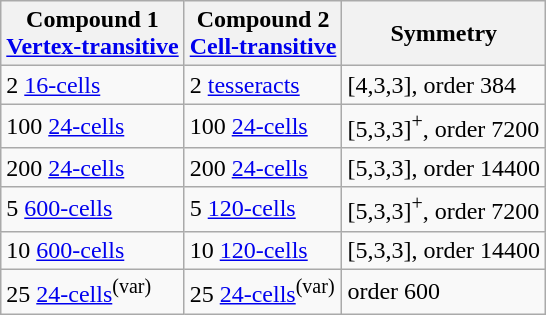<table class=wikitable>
<tr>
<th>Compound 1<br><a href='#'>Vertex-transitive</a></th>
<th>Compound 2<br><a href='#'>Cell-transitive</a></th>
<th>Symmetry</th>
</tr>
<tr>
<td>2 <a href='#'>16-cells</a></td>
<td>2 <a href='#'>tesseracts</a></td>
<td>[4,3,3], order 384</td>
</tr>
<tr>
<td>100 <a href='#'>24-cells</a></td>
<td>100 <a href='#'>24-cells</a></td>
<td>[5,3,3]<sup>+</sup>, order 7200</td>
</tr>
<tr>
<td>200 <a href='#'>24-cells</a></td>
<td>200 <a href='#'>24-cells</a></td>
<td>[5,3,3], order 14400</td>
</tr>
<tr>
<td>5 <a href='#'>600-cells</a></td>
<td>5 <a href='#'>120-cells</a></td>
<td>[5,3,3]<sup>+</sup>, order 7200</td>
</tr>
<tr>
<td>10 <a href='#'>600-cells</a></td>
<td>10 <a href='#'>120-cells</a></td>
<td>[5,3,3], order 14400</td>
</tr>
<tr>
<td>25 <a href='#'>24-cells</a><sup>(var)</sup></td>
<td>25 <a href='#'>24-cells</a><sup>(var)</sup></td>
<td>order 600</td>
</tr>
</table>
